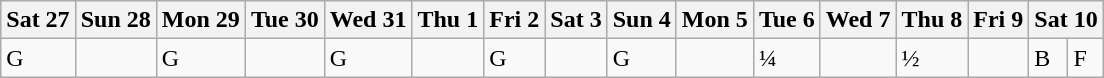<table class="wikitable olympic-schedule water-polo">
<tr>
<th>Sat 27</th>
<th>Sun 28</th>
<th>Mon 29</th>
<th>Tue 30</th>
<th>Wed 31</th>
<th>Thu 1</th>
<th>Fri 2</th>
<th>Sat 3</th>
<th>Sun 4</th>
<th>Mon 5</th>
<th>Tue 6</th>
<th>Wed 7</th>
<th>Thu 8</th>
<th>Fri 9</th>
<th colspan="2">Sat 10</th>
</tr>
<tr>
<td class="team-group">G</td>
<td></td>
<td class="team-group">G</td>
<td></td>
<td class="team-group">G</td>
<td></td>
<td class="team-group">G</td>
<td></td>
<td class="team-group">G</td>
<td></td>
<td class="team-qf">¼</td>
<td></td>
<td class="team-sf">½</td>
<td></td>
<td class="team-bronze">B</td>
<td class="team-final">F</td>
</tr>
</table>
